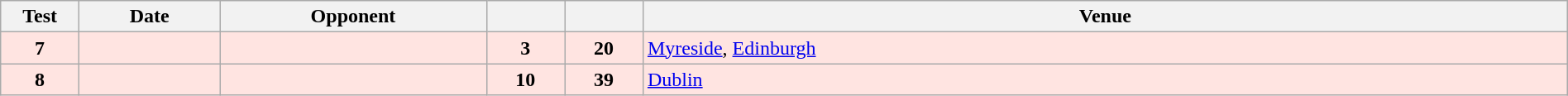<table class="wikitable sortable" style="width:100%">
<tr>
<th style="width:5%">Test</th>
<th style="width:9%">Date</th>
<th style="width:17%">Opponent</th>
<th style="width:5%"></th>
<th style="width:5%"></th>
<th>Venue</th>
</tr>
<tr bgcolor="FFE4E1">
<td align="center"><strong>7</strong></td>
<td></td>
<td></td>
<td align="center"><strong>3</strong></td>
<td align="center"><strong>20</strong></td>
<td><a href='#'>Myreside</a>, <a href='#'>Edinburgh</a></td>
</tr>
<tr bgcolor="FFE4E1">
<td align="center"><strong>8</strong></td>
<td></td>
<td></td>
<td align="center"><strong>10</strong></td>
<td align="center"><strong>39</strong></td>
<td><a href='#'>Dublin</a></td>
</tr>
</table>
